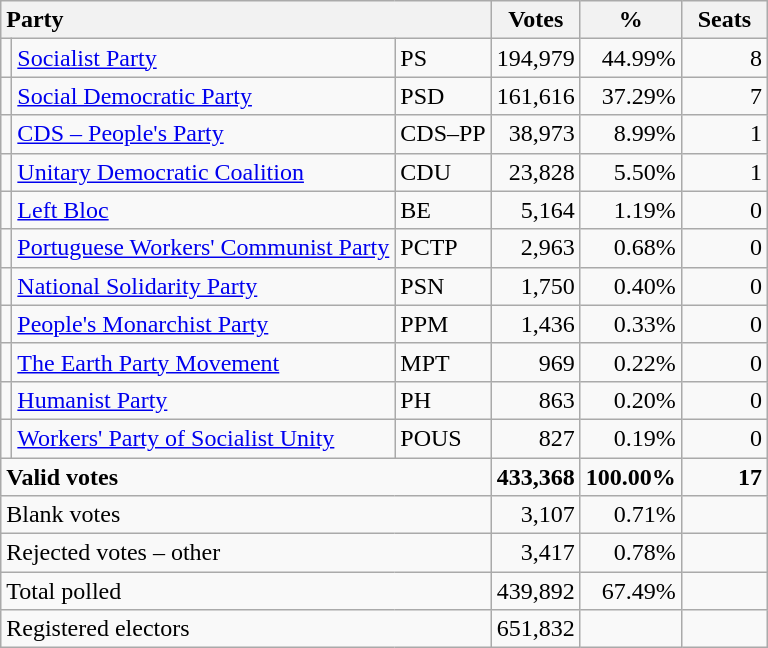<table class="wikitable" border="1" style="text-align:right;">
<tr>
<th style="text-align:left;" colspan=3>Party</th>
<th align=center width="50">Votes</th>
<th align=center width="50">%</th>
<th align=center width="50">Seats</th>
</tr>
<tr>
<td></td>
<td align=left><a href='#'>Socialist Party</a></td>
<td align=left>PS</td>
<td>194,979</td>
<td>44.99%</td>
<td>8</td>
</tr>
<tr>
<td></td>
<td align=left><a href='#'>Social Democratic Party</a></td>
<td align=left>PSD</td>
<td>161,616</td>
<td>37.29%</td>
<td>7</td>
</tr>
<tr>
<td></td>
<td align=left><a href='#'>CDS – People's Party</a></td>
<td align=left style="white-space: nowrap;">CDS–PP</td>
<td>38,973</td>
<td>8.99%</td>
<td>1</td>
</tr>
<tr>
<td></td>
<td align=left style="white-space: nowrap;"><a href='#'>Unitary Democratic Coalition</a></td>
<td align=left>CDU</td>
<td>23,828</td>
<td>5.50%</td>
<td>1</td>
</tr>
<tr>
<td></td>
<td align=left><a href='#'>Left Bloc</a></td>
<td align=left>BE</td>
<td>5,164</td>
<td>1.19%</td>
<td>0</td>
</tr>
<tr>
<td></td>
<td align=left><a href='#'>Portuguese Workers' Communist Party</a></td>
<td align=left>PCTP</td>
<td>2,963</td>
<td>0.68%</td>
<td>0</td>
</tr>
<tr>
<td></td>
<td align=left><a href='#'>National Solidarity Party</a></td>
<td align=left>PSN</td>
<td>1,750</td>
<td>0.40%</td>
<td>0</td>
</tr>
<tr>
<td></td>
<td align=left><a href='#'>People's Monarchist Party</a></td>
<td align=left>PPM</td>
<td>1,436</td>
<td>0.33%</td>
<td>0</td>
</tr>
<tr>
<td></td>
<td align=left><a href='#'>The Earth Party Movement</a></td>
<td align=left>MPT</td>
<td>969</td>
<td>0.22%</td>
<td>0</td>
</tr>
<tr>
<td></td>
<td align=left><a href='#'>Humanist Party</a></td>
<td align=left>PH</td>
<td>863</td>
<td>0.20%</td>
<td>0</td>
</tr>
<tr>
<td></td>
<td align=left><a href='#'>Workers' Party of Socialist Unity</a></td>
<td align=left>POUS</td>
<td>827</td>
<td>0.19%</td>
<td>0</td>
</tr>
<tr style="font-weight:bold">
<td align=left colspan=3>Valid votes</td>
<td>433,368</td>
<td>100.00%</td>
<td>17</td>
</tr>
<tr>
<td align=left colspan=3>Blank votes</td>
<td>3,107</td>
<td>0.71%</td>
<td></td>
</tr>
<tr>
<td align=left colspan=3>Rejected votes – other</td>
<td>3,417</td>
<td>0.78%</td>
<td></td>
</tr>
<tr>
<td align=left colspan=3>Total polled</td>
<td>439,892</td>
<td>67.49%</td>
<td></td>
</tr>
<tr>
<td align=left colspan=3>Registered electors</td>
<td>651,832</td>
<td></td>
<td></td>
</tr>
</table>
